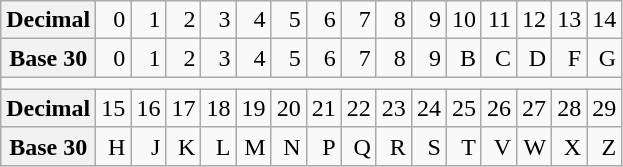<table class="wikitable">
<tr align="right">
<th>Decimal</th>
<td>0</td>
<td>1</td>
<td>2</td>
<td>3</td>
<td>4</td>
<td>5</td>
<td>6</td>
<td>7</td>
<td>8</td>
<td>9</td>
<td>10</td>
<td>11</td>
<td>12</td>
<td>13</td>
<td>14</td>
</tr>
<tr align="right">
<th>Base 30</th>
<td>0</td>
<td>1</td>
<td>2</td>
<td>3</td>
<td>4</td>
<td>5</td>
<td>6</td>
<td>7</td>
<td>8</td>
<td>9</td>
<td>B</td>
<td>C</td>
<td>D</td>
<td>F</td>
<td>G</td>
</tr>
<tr>
<td style="font: 0.5em/0.5em serif;" colspan="19"> </td>
</tr>
<tr align="right">
<th>Decimal</th>
<td>15</td>
<td>16</td>
<td>17</td>
<td>18</td>
<td>19</td>
<td>20</td>
<td>21</td>
<td>22</td>
<td>23</td>
<td>24</td>
<td>25</td>
<td>26</td>
<td>27</td>
<td>28</td>
<td>29</td>
</tr>
<tr align="right">
<th>Base 30</th>
<td>H</td>
<td>J</td>
<td>K</td>
<td>L</td>
<td>M</td>
<td>N</td>
<td>P</td>
<td>Q</td>
<td>R</td>
<td>S</td>
<td>T</td>
<td>V</td>
<td>W</td>
<td>X</td>
<td>Z</td>
</tr>
</table>
